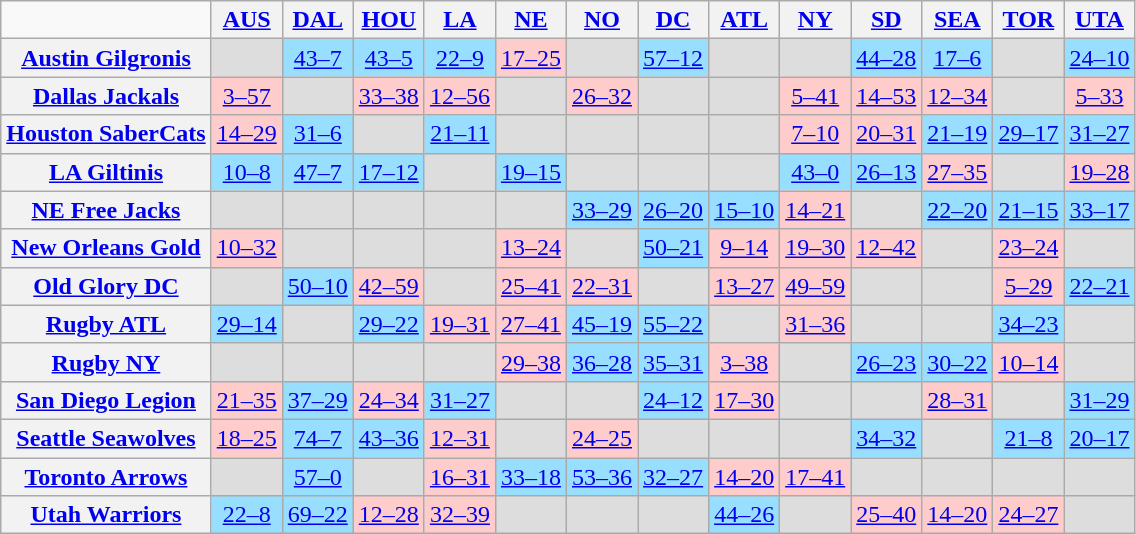<table class="wikitable" style="text-align:center;">
<tr>
<td></td>
<th><a href='#'>AUS</a></th>
<th><a href='#'>DAL</a></th>
<th><a href='#'>HOU</a></th>
<th><a href='#'>LA</a></th>
<th><a href='#'>NE</a></th>
<th><a href='#'>NO</a></th>
<th><a href='#'>DC</a></th>
<th><a href='#'>ATL</a></th>
<th><a href='#'>NY</a></th>
<th><a href='#'>SD</a></th>
<th><a href='#'>SEA</a></th>
<th><a href='#'>TOR</a></th>
<th><a href='#'>UTA</a></th>
</tr>
<tr>
<th><a href='#'>Austin Gilgronis</a></th>
<td style="background:#ddd;"></td>
<td style="background:#97deff;"><a href='#'>43–7</a></td>
<td style="background:#97deff;"><a href='#'>43–5</a></td>
<td style="background:#97deff;"><a href='#'>22–9</a></td>
<td style="background:#fcc;"><a href='#'>17–25</a></td>
<td style="background:#ddd;"></td>
<td style="background:#97deff;"><a href='#'>57–12</a></td>
<td style="background:#ddd;"></td>
<td style="background:#ddd;"></td>
<td style="background:#97deff;"><a href='#'>44–28</a></td>
<td style="background:#97deff;"><a href='#'>17–6</a></td>
<td style="background:#ddd;"></td>
<td style="background:#97deff;"><a href='#'>24–10</a></td>
</tr>
<tr>
<th><a href='#'>Dallas Jackals</a></th>
<td style="background:#fcc;"><a href='#'>3–57</a></td>
<td style="background:#ddd;"></td>
<td style="background:#fcc;"><a href='#'>33–38</a></td>
<td style="background:#fcc;"><a href='#'>12–56</a></td>
<td style="background:#ddd;"></td>
<td style="background:#fcc;"><a href='#'>26–32</a></td>
<td style="background:#ddd;"></td>
<td style="background:#ddd;"></td>
<td style="background:#fcc;"><a href='#'>5–41</a></td>
<td style="background:#fcc;"><a href='#'>14–53</a></td>
<td style="background:#fcc;"><a href='#'>12–34</a></td>
<td style="background:#ddd;"></td>
<td style="background:#fcc;"><a href='#'>5–33</a></td>
</tr>
<tr>
<th><a href='#'>Houston SaberCats</a></th>
<td style="background:#fcc;"><a href='#'>14–29</a></td>
<td style="background:#97deff;"><a href='#'>31–6</a></td>
<td style="background:#ddd;"></td>
<td style="background:#97deff;"><a href='#'>21–11</a></td>
<td style="background:#ddd;"></td>
<td style="background:#ddd;"></td>
<td style="background:#ddd;"></td>
<td style="background:#ddd;"></td>
<td style="background:#fcc;"><a href='#'>7–10</a></td>
<td style="background:#fcc;"><a href='#'>20–31</a></td>
<td style="background:#97deff;"><a href='#'>21–19</a></td>
<td style="background:#97deff;"><a href='#'>29–17</a></td>
<td style="background:#97deff;"><a href='#'>31–27</a></td>
</tr>
<tr>
<th><a href='#'>LA Giltinis</a></th>
<td style="background:#97deff;"><a href='#'>10–8</a></td>
<td style="background:#97deff;"><a href='#'>47–7</a></td>
<td style="background:#97deff;"><a href='#'>17–12</a></td>
<td style="background:#ddd;"></td>
<td style="background:#97deff;"><a href='#'>19–15</a></td>
<td style="background:#ddd;"></td>
<td style="background:#ddd;"></td>
<td style="background:#ddd;"></td>
<td style="background:#97deff;"><a href='#'>43–0</a></td>
<td style="background:#97deff;"><a href='#'>26–13</a></td>
<td style="background:#fcc;"><a href='#'>27–35</a></td>
<td style="background:#ddd;"></td>
<td style="background:#fcc;"><a href='#'>19–28</a></td>
</tr>
<tr>
<th><a href='#'>NE Free Jacks</a></th>
<td style="background:#ddd;"></td>
<td style="background:#ddd;"></td>
<td style="background:#ddd;"></td>
<td style="background:#ddd;"></td>
<td style="background:#ddd;"></td>
<td style="background:#97deff;"><a href='#'>33–29</a></td>
<td style="background:#97deff;"><a href='#'>26–20</a></td>
<td style="background:#97deff;"><a href='#'>15–10</a></td>
<td style="background:#fcc;"><a href='#'>14–21</a></td>
<td style="background:#ddd;"></td>
<td style="background:#97deff;"><a href='#'>22–20</a></td>
<td style="background:#97deff;"><a href='#'>21–15</a></td>
<td style="background:#97deff;"><a href='#'>33–17</a></td>
</tr>
<tr>
<th><a href='#'>New Orleans Gold</a></th>
<td style="background:#fcc;"><a href='#'>10–32</a></td>
<td style="background:#ddd;"></td>
<td style="background:#ddd;"></td>
<td style="background:#ddd;"></td>
<td style="background:#fcc;"><a href='#'>13–24</a></td>
<td style="background:#ddd;"></td>
<td style="background:#97deff;"><a href='#'>50–21</a></td>
<td style="background:#fcc;"><a href='#'>9–14</a></td>
<td style="background:#fcc;"><a href='#'>19–30</a></td>
<td style="background:#fcc;"><a href='#'>12–42</a></td>
<td style="background:#ddd;"></td>
<td style="background:#fcc;"><a href='#'>23–24</a></td>
<td style="background:#ddd;"></td>
</tr>
<tr>
<th><a href='#'>Old Glory DC</a></th>
<td style="background:#ddd;"></td>
<td style="background:#97deff;"><a href='#'>50–10</a></td>
<td style="background:#fcc;"><a href='#'>42–59</a></td>
<td style="background:#ddd;"></td>
<td style="background:#fcc;"><a href='#'>25–41</a></td>
<td style="background:#fcc;"><a href='#'>22–31</a></td>
<td style="background:#ddd;"></td>
<td style="background:#fcc;"><a href='#'>13–27</a></td>
<td style="background:#fcc;"><a href='#'>49–59</a></td>
<td style="background:#ddd;"></td>
<td style="background:#ddd;"></td>
<td style="background:#fcc;"><a href='#'>5–29</a></td>
<td style="background:#97deff;"><a href='#'>22–21</a></td>
</tr>
<tr>
<th><a href='#'>Rugby ATL</a></th>
<td style="background:#97deff;"><a href='#'>29–14</a></td>
<td style="background:#ddd;"></td>
<td style="background:#97deff;"><a href='#'>29–22</a></td>
<td style="background:#fcc;"><a href='#'>19–31</a></td>
<td style="background:#fcc;"><a href='#'>27–41</a></td>
<td style="background:#97deff;"><a href='#'>45–19</a></td>
<td style="background:#97deff;"><a href='#'>55–22</a></td>
<td style="background:#ddd;"></td>
<td style="background:#fcc;"><a href='#'>31–36</a></td>
<td style="background:#ddd;"></td>
<td style="background:#ddd;"></td>
<td style="background:#97deff;"><a href='#'>34–23</a></td>
<td style="background:#ddd;"></td>
</tr>
<tr>
<th><a href='#'>Rugby NY</a></th>
<td style="background:#ddd;"></td>
<td style="background:#ddd;"></td>
<td style="background:#ddd;"></td>
<td style="background:#ddd;"></td>
<td style="background:#fcc;"><a href='#'>29–38</a></td>
<td style="background:#97deff;"><a href='#'>36–28</a></td>
<td style="background:#97deff;"><a href='#'>35–31</a></td>
<td style="background:#fcc;"><a href='#'>3–38</a></td>
<td style="background:#ddd;"></td>
<td style="background:#97deff;"><a href='#'>26–23</a></td>
<td style="background:#97deff;"><a href='#'>30–22</a></td>
<td style="background:#fcc;"><a href='#'>10–14</a></td>
<td style="background:#ddd;"></td>
</tr>
<tr>
<th><a href='#'>San Diego Legion</a></th>
<td style="background:#fcc;"><a href='#'>21–35</a></td>
<td style="background:#97deff;"><a href='#'>37–29</a></td>
<td style="background:#fcc;"><a href='#'>24–34</a></td>
<td style="background:#97deff;"><a href='#'>31–27</a></td>
<td style="background:#ddd;"></td>
<td style="background:#ddd;"></td>
<td style="background:#97deff;"><a href='#'>24–12</a></td>
<td style="background:#fcc;"><a href='#'>17–30</a></td>
<td style="background:#ddd;"></td>
<td style="background:#ddd;"></td>
<td style="background:#fcc;"><a href='#'>28–31</a></td>
<td style="background:#ddd;"></td>
<td style="background:#97deff;"><a href='#'>31–29</a></td>
</tr>
<tr>
<th><a href='#'>Seattle Seawolves</a></th>
<td style="background:#fcc;"><a href='#'>18–25</a></td>
<td style="background:#97deff;"><a href='#'>74–7</a></td>
<td style="background:#97deff;"><a href='#'>43–36</a></td>
<td style="background:#fcc;"><a href='#'>12–31</a></td>
<td style="background:#ddd;"></td>
<td style="background:#fcc;"><a href='#'>24–25</a></td>
<td style="background:#ddd;"></td>
<td style="background:#ddd;"></td>
<td style="background:#ddd;"></td>
<td style="background:#97deff;"><a href='#'>34–32</a></td>
<td style="background:#ddd;"></td>
<td style="background:#97deff;"><a href='#'>21–8</a></td>
<td style="background:#97deff;"><a href='#'>20–17</a></td>
</tr>
<tr>
<th><a href='#'>Toronto Arrows</a></th>
<td style="background:#ddd;"></td>
<td style="background:#97deff;"><a href='#'>57–0</a></td>
<td style="background:#ddd;"></td>
<td style="background:#fcc;"><a href='#'>16–31</a></td>
<td style="background:#97deff;"><a href='#'>33–18</a></td>
<td style="background:#97deff;"><a href='#'>53–36</a></td>
<td style="background:#97deff;"><a href='#'>32–27</a></td>
<td style="background:#fcc;"><a href='#'>14–20</a></td>
<td style="background:#fcc;"><a href='#'>17–41</a></td>
<td style="background:#ddd;"></td>
<td style="background:#ddd;"></td>
<td style="background:#ddd;"></td>
<td style="background:#ddd;"></td>
</tr>
<tr>
<th><a href='#'>Utah Warriors</a></th>
<td style="background:#97deff;"><a href='#'>22–8</a></td>
<td style="background:#97deff;"><a href='#'>69–22</a></td>
<td style="background:#fcc;"><a href='#'>12–28</a></td>
<td style="background:#fcc;"><a href='#'>32–39</a></td>
<td style="background:#ddd;"></td>
<td style="background:#ddd;"></td>
<td style="background:#ddd;"></td>
<td style="background:#97deff;"><a href='#'>44–26</a></td>
<td style="background:#ddd;"></td>
<td style="background:#fcc;"><a href='#'>25–40</a></td>
<td style="background:#fcc;"><a href='#'>14–20</a></td>
<td style="background:#fcc;"><a href='#'>24–27</a></td>
<td style="background:#ddd;"></td>
</tr>
</table>
